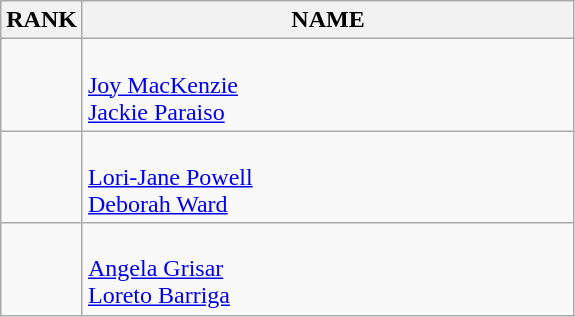<table class="wikitable">
<tr>
<th>RANK</th>
<th style="width: 20em">NAME</th>
</tr>
<tr>
<td align="center"></td>
<td><strong></strong><br><a href='#'>Joy MacKenzie</a><br><a href='#'>Jackie Paraiso</a></td>
</tr>
<tr>
<td align="center"></td>
<td><strong></strong><br><a href='#'>Lori-Jane Powell</a><br><a href='#'>Deborah Ward</a></td>
</tr>
<tr>
<td align="center"></td>
<td><strong></strong><br><a href='#'>Angela Grisar</a><br><a href='#'>Loreto Barriga</a></td>
</tr>
</table>
